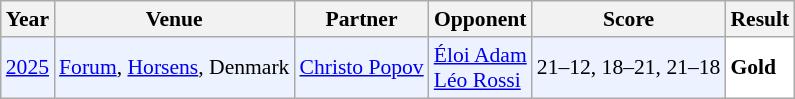<table class="sortable wikitable" style="font-size: 90%">
<tr>
<th>Year</th>
<th>Venue</th>
<th>Partner</th>
<th>Opponent</th>
<th>Score</th>
<th>Result</th>
</tr>
<tr style="background:#ECF2FF">
<td align="center"><a href='#'>2025</a></td>
<td align="left"><a href='#'>Forum</a>, <a href='#'>Horsens</a>, Denmark</td>
<td align="left"> <a href='#'>Christo Popov</a></td>
<td align="left"> <a href='#'>Éloi Adam</a><br> <a href='#'>Léo Rossi</a></td>
<td align="left">21–12, 18–21, 21–18</td>
<td style="text-align:left; background: white"> <strong>Gold</strong></td>
</tr>
</table>
